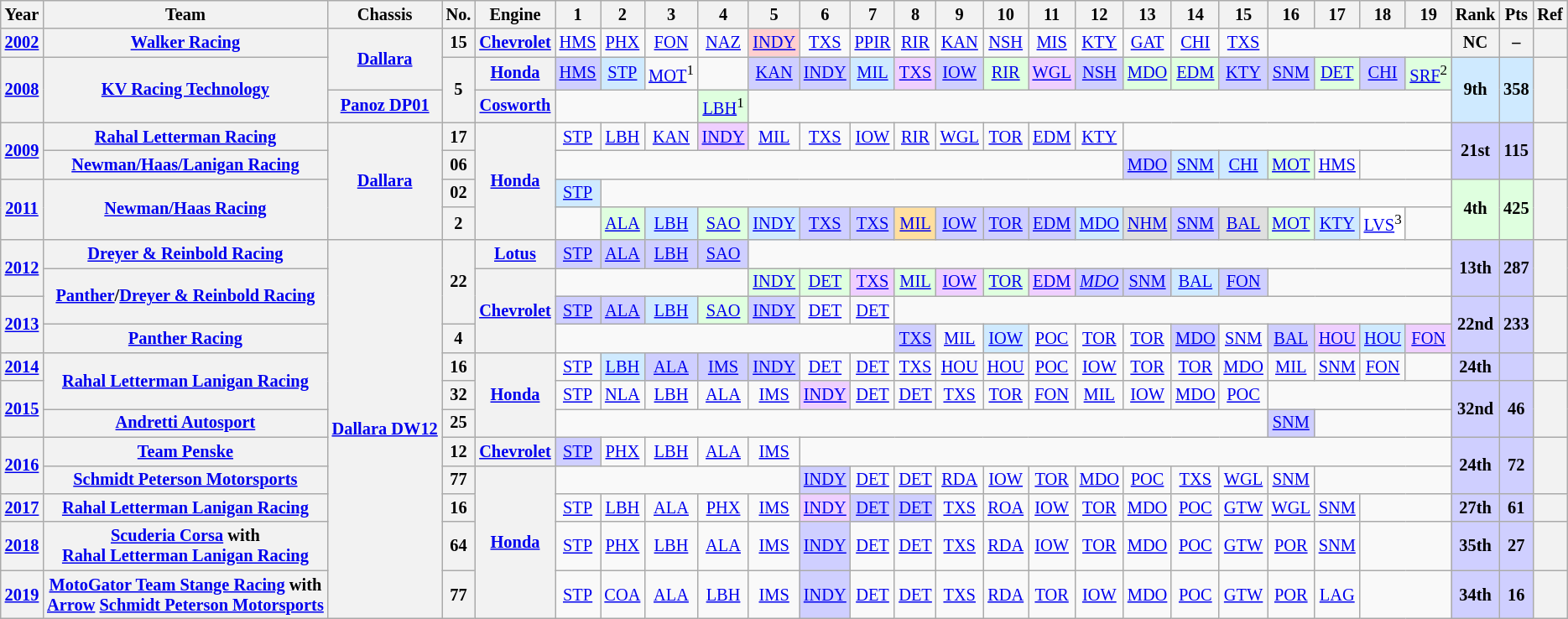<table class="wikitable" style="text-align:center; font-size:85%">
<tr>
<th>Year</th>
<th>Team</th>
<th>Chassis</th>
<th>No.</th>
<th>Engine</th>
<th>1</th>
<th>2</th>
<th>3</th>
<th>4</th>
<th>5</th>
<th>6</th>
<th>7</th>
<th>8</th>
<th>9</th>
<th>10</th>
<th>11</th>
<th>12</th>
<th>13</th>
<th>14</th>
<th>15</th>
<th>16</th>
<th>17</th>
<th>18</th>
<th>19</th>
<th>Rank</th>
<th>Pts</th>
<th>Ref</th>
</tr>
<tr>
<th><a href='#'>2002</a></th>
<th nowrap><a href='#'>Walker Racing</a></th>
<th rowspan=2><a href='#'>Dallara</a></th>
<th>15</th>
<th><a href='#'>Chevrolet</a></th>
<td><a href='#'>HMS</a></td>
<td><a href='#'>PHX</a></td>
<td><a href='#'>FON</a></td>
<td><a href='#'>NAZ</a></td>
<td style="background:#FFCFCF;"><a href='#'>INDY</a><br></td>
<td><a href='#'>TXS</a></td>
<td><a href='#'>PPIR</a></td>
<td><a href='#'>RIR</a></td>
<td><a href='#'>KAN</a></td>
<td><a href='#'>NSH</a></td>
<td><a href='#'>MIS</a></td>
<td><a href='#'>KTY</a></td>
<td><a href='#'>GAT</a></td>
<td><a href='#'>CHI</a></td>
<td><a href='#'>TXS</a></td>
<td colspan=4></td>
<th>NC</th>
<th>–</th>
<th></th>
</tr>
<tr>
<th rowspan=2><a href='#'>2008</a></th>
<th rowspan=2 nowrap><a href='#'>KV Racing Technology</a></th>
<th rowspan=2>5</th>
<th><a href='#'>Honda</a></th>
<td style="background:#CFCFFF;"><a href='#'>HMS</a><br></td>
<td style="background:#CFEAFF;"><a href='#'>STP</a><br></td>
<td><a href='#'>MOT</a><sup>1</sup></td>
<td></td>
<td style="background:#CFCFFF;"><a href='#'>KAN</a><br></td>
<td style="background:#CFCFFF;"><a href='#'>INDY</a><br></td>
<td style="background:#CFEAFF;"><a href='#'>MIL</a><br></td>
<td style="background:#EFCFFF;"><a href='#'>TXS</a><br></td>
<td style="background:#CFCFFF;"><a href='#'>IOW</a><br></td>
<td style="background:#DFFFDF;"><a href='#'>RIR</a><br></td>
<td style="background:#EFCFFF;"><a href='#'>WGL</a><br></td>
<td style="background:#CFCFFF;"><a href='#'>NSH</a><br></td>
<td style="background:#DFFFDF;"><a href='#'>MDO</a><br></td>
<td style="background:#DFFFDF;"><a href='#'>EDM</a><br></td>
<td style="background:#CFCFFF;"><a href='#'>KTY</a><br></td>
<td style="background:#CFCFFF;"><a href='#'>SNM</a><br></td>
<td style="background:#DFFFDF;"><a href='#'>DET</a><br></td>
<td style="background:#CFCFFF;"><a href='#'>CHI</a><br></td>
<td style="background:#DFFFDF;"><a href='#'>SRF</a><sup>2</sup><br></td>
<th rowspan=2 style="background:#CFEAFF;">9th</th>
<th rowspan=2 style="background:#CFEAFF;">358</th>
<th rowspan=2></th>
</tr>
<tr>
<th nowrap><a href='#'>Panoz DP01</a></th>
<th><a href='#'>Cosworth</a></th>
<td colspan=3></td>
<td style="background:#DFFFDF;"><a href='#'>LBH</a><sup>1</sup><br></td>
<td colspan=15></td>
</tr>
<tr>
<th rowspan=2><a href='#'>2009</a></th>
<th nowrap><a href='#'>Rahal Letterman Racing</a></th>
<th rowspan=4><a href='#'>Dallara</a></th>
<th>17</th>
<th rowspan=4><a href='#'>Honda</a></th>
<td><a href='#'>STP</a></td>
<td><a href='#'>LBH</a></td>
<td><a href='#'>KAN</a></td>
<td style="background:#EFCFFF;"><a href='#'>INDY</a><br></td>
<td><a href='#'>MIL</a></td>
<td><a href='#'>TXS</a></td>
<td><a href='#'>IOW</a></td>
<td><a href='#'>RIR</a></td>
<td><a href='#'>WGL</a></td>
<td><a href='#'>TOR</a></td>
<td><a href='#'>EDM</a></td>
<td><a href='#'>KTY</a></td>
<td colspan=7></td>
<th style="background:#CFCFFF;" rowspan=2>21st</th>
<th style="background:#CFCFFF;" rowspan=2>115</th>
<th rowspan=2></th>
</tr>
<tr>
<th nowrap><a href='#'>Newman/Haas/Lanigan Racing</a></th>
<th>06</th>
<td colspan=12></td>
<td style="background:#CFCFFF;"><a href='#'>MDO</a><br></td>
<td style="background:#CFEAFF;"><a href='#'>SNM</a><br></td>
<td style="background:#CFEAFF;"><a href='#'>CHI</a><br></td>
<td style="background:#DFFFDF;"><a href='#'>MOT</a><br></td>
<td><a href='#'>HMS</a></td>
<td colspan=2></td>
</tr>
<tr>
<th rowspan=2><a href='#'>2011</a></th>
<th rowspan=2 nowrap><a href='#'>Newman/Haas Racing</a></th>
<th>02</th>
<td style="background:#CFEAFF;"><a href='#'>STP</a><br></td>
<td colspan=18></td>
<th rowspan=2 style="background:#DFFFDF;">4th</th>
<th rowspan=2 style="background:#DFFFDF;">425</th>
<th rowspan=2></th>
</tr>
<tr>
<th>2</th>
<td colspan=1></td>
<td style="background:#DFFFDF;"><a href='#'>ALA</a><br></td>
<td style="background:#CFEAFF;"><a href='#'>LBH</a><br></td>
<td style="background:#DFFFDF;"><a href='#'>SAO</a><br></td>
<td style="background:#CFEAFF;"><a href='#'>INDY</a><br></td>
<td style="background:#CFCFFF;"><a href='#'>TXS</a><br></td>
<td style="background:#CFCFFF;"><a href='#'>TXS</a><br></td>
<td style="background:#FFDF9F;"><a href='#'>MIL</a><br></td>
<td style="background:#CFCFFF;"><a href='#'>IOW</a><br></td>
<td style="background:#CFCFFF;"><a href='#'>TOR</a><br></td>
<td style="background:#CFCFFF;"><a href='#'>EDM</a><br></td>
<td style="background:#CFEAFF;"><a href='#'>MDO</a><br></td>
<td style="background:#DFDFDF;"><a href='#'>NHM</a><br></td>
<td style="background:#CFCFFF;"><a href='#'>SNM</a><br></td>
<td style="background:#DFDFDF;"><a href='#'>BAL</a><br></td>
<td style="background:#DFFFDF;"><a href='#'>MOT</a><br></td>
<td style="background:#CFEAFF;"><a href='#'>KTY</a><br></td>
<td style="background:#FFFFFF;"><a href='#'>LVS</a><sup>3</sup><br></td>
<td></td>
</tr>
<tr>
<th rowspan=2><a href='#'>2012</a></th>
<th nowrap><a href='#'>Dreyer & Reinbold Racing</a></th>
<th rowspan=12 nowrap><a href='#'>Dallara DW12</a></th>
<th rowspan=3>22</th>
<th><a href='#'>Lotus</a></th>
<td style="background:#CFCFFF;"><a href='#'>STP</a><br></td>
<td style="background:#CFCFFF;"><a href='#'>ALA</a><br></td>
<td style="background:#CFCFFF;"><a href='#'>LBH</a><br></td>
<td style="background:#CFCFFF;"><a href='#'>SAO</a><br></td>
<td colspan=15></td>
<th rowspan=2 style="background:#CFCFFF;">13th</th>
<th rowspan=2 style="background:#CFCFFF;">287</th>
<th rowspan=2></th>
</tr>
<tr>
<th rowspan=2 nowrap><a href='#'>Panther</a>/<a href='#'>Dreyer & Reinbold Racing</a></th>
<th rowspan=3><a href='#'>Chevrolet</a></th>
<td colspan=4></td>
<td style="background:#DFFFDF;"><a href='#'>INDY</a><br></td>
<td style="background:#DFFFDF;"><a href='#'>DET</a><br></td>
<td style="background:#EFCFFF;"><a href='#'>TXS</a><br></td>
<td style="background:#DFFFDF;"><a href='#'>MIL</a><br></td>
<td style="background:#EFCFFF;"><a href='#'>IOW</a><br></td>
<td style="background:#DFFFDF;"><a href='#'>TOR</a><br></td>
<td style="background:#EFCFFF;"><a href='#'>EDM</a><br></td>
<td style="background:#CFCFFF;"><em><a href='#'>MDO</a></em><br></td>
<td style="background:#CFCFFF;"><a href='#'>SNM</a><br></td>
<td style="background:#CFEAFF;"><a href='#'>BAL</a><br></td>
<td style="background:#CFCFFF;"><a href='#'>FON</a><br></td>
<td colspan=4></td>
</tr>
<tr>
<th rowspan=2><a href='#'>2013</a></th>
<td style="background:#CFCFFF;"><a href='#'>STP</a><br></td>
<td style="background:#CFCFFF;"><a href='#'>ALA</a><br></td>
<td style="background:#CFEAFF;"><a href='#'>LBH</a><br></td>
<td style="background:#DFFFDF;"><a href='#'>SAO</a><br></td>
<td style="background:#CFCFFF;"><a href='#'>INDY</a><br></td>
<td><a href='#'>DET</a></td>
<td><a href='#'>DET</a></td>
<td colspan=12></td>
<th rowspan=2 style="background:#CFCFFF;">22nd</th>
<th rowspan=2 style="background:#CFCFFF;">233</th>
<th rowspan=2></th>
</tr>
<tr>
<th nowrap><a href='#'>Panther Racing</a></th>
<th>4</th>
<td colspan=7></td>
<td style="background:#CFCFFF;"><a href='#'>TXS</a><br></td>
<td><a href='#'>MIL</a></td>
<td style="background:#CFEAFF;"><a href='#'>IOW</a><br></td>
<td><a href='#'>POC</a></td>
<td><a href='#'>TOR</a></td>
<td><a href='#'>TOR</a></td>
<td style="background:#CFCFFF;"><a href='#'>MDO</a><br></td>
<td><a href='#'>SNM</a></td>
<td style="background:#CFCFFF;"><a href='#'>BAL</a><br></td>
<td style="background:#EFCFFF;"><a href='#'>HOU</a><br></td>
<td style="background:#CFEAFF;"><a href='#'>HOU</a><br></td>
<td style="background:#EFCFFF;"><a href='#'>FON</a><br></td>
</tr>
<tr>
<th><a href='#'>2014</a></th>
<th rowspan=2 nowrap><a href='#'>Rahal Letterman Lanigan Racing</a></th>
<th>16</th>
<th rowspan=3><a href='#'>Honda</a></th>
<td><a href='#'>STP</a></td>
<td style="background:#CFEAFF;"><a href='#'>LBH</a><br></td>
<td style="background:#CFCFFF;"><a href='#'>ALA</a><br></td>
<td style="background:#CFCFFF;"><a href='#'>IMS</a><br></td>
<td style="background:#CFCFFF;"><a href='#'>INDY</a><br></td>
<td><a href='#'>DET</a></td>
<td><a href='#'>DET</a></td>
<td><a href='#'>TXS</a></td>
<td><a href='#'>HOU</a></td>
<td><a href='#'>HOU</a></td>
<td><a href='#'>POC</a></td>
<td><a href='#'>IOW</a></td>
<td><a href='#'>TOR</a></td>
<td><a href='#'>TOR</a></td>
<td><a href='#'>MDO</a></td>
<td><a href='#'>MIL</a></td>
<td><a href='#'>SNM</a></td>
<td><a href='#'>FON</a></td>
<td></td>
<th style="background:#CFCFFF;">24th</th>
<th style="background:#CFCFFF;"></th>
<th></th>
</tr>
<tr>
<th rowspan=2><a href='#'>2015</a></th>
<th>32</th>
<td><a href='#'>STP</a></td>
<td><a href='#'>NLA</a></td>
<td><a href='#'>LBH</a></td>
<td><a href='#'>ALA</a></td>
<td><a href='#'>IMS</a></td>
<td style="background:#EFCFFF;"><a href='#'>INDY</a><br></td>
<td><a href='#'>DET</a></td>
<td><a href='#'>DET</a></td>
<td><a href='#'>TXS</a></td>
<td><a href='#'>TOR</a></td>
<td><a href='#'>FON</a></td>
<td><a href='#'>MIL</a></td>
<td><a href='#'>IOW</a></td>
<td><a href='#'>MDO</a></td>
<td><a href='#'>POC</a></td>
<td colspan=4></td>
<th style="background:#CFCFFF;" rowspan=2>32nd</th>
<th style="background:#CFCFFF;" rowspan=2>46</th>
<th rowspan=2></th>
</tr>
<tr>
<th nowrap><a href='#'>Andretti Autosport</a></th>
<th>25</th>
<td colspan=15></td>
<td style="background:#CFCFFF;"><a href='#'>SNM</a><br></td>
<td colspan=3></td>
</tr>
<tr>
<th rowspan=2><a href='#'>2016</a></th>
<th nowrap><a href='#'>Team Penske</a></th>
<th>12</th>
<th><a href='#'>Chevrolet</a></th>
<td style="background:#CFCFFF;"><a href='#'>STP</a><br></td>
<td><a href='#'>PHX</a></td>
<td><a href='#'>LBH</a></td>
<td><a href='#'>ALA</a></td>
<td><a href='#'>IMS</a></td>
<td colspan=14></td>
<th rowspan=2 style="background:#CFCFFF;">24th</th>
<th rowspan=2 style="background:#CFCFFF;">72</th>
<th rowspan=2></th>
</tr>
<tr>
<th nowrap><a href='#'>Schmidt Peterson Motorsports</a></th>
<th>77</th>
<th rowspan=4><a href='#'>Honda</a></th>
<td colspan=5></td>
<td style="background:#CFCFFF;"><a href='#'>INDY</a><br></td>
<td><a href='#'>DET</a></td>
<td><a href='#'>DET</a></td>
<td><a href='#'>RDA</a></td>
<td><a href='#'>IOW</a></td>
<td><a href='#'>TOR</a></td>
<td><a href='#'>MDO</a></td>
<td><a href='#'>POC</a></td>
<td><a href='#'>TXS</a></td>
<td><a href='#'>WGL</a></td>
<td><a href='#'>SNM</a></td>
<td colspan=3></td>
</tr>
<tr>
<th><a href='#'>2017</a></th>
<th nowrap><a href='#'>Rahal Letterman Lanigan Racing</a></th>
<th>16</th>
<td><a href='#'>STP</a></td>
<td><a href='#'>LBH</a></td>
<td><a href='#'>ALA</a></td>
<td><a href='#'>PHX</a></td>
<td><a href='#'>IMS</a></td>
<td style="background:#EFCFFF;"><a href='#'>INDY</a><br></td>
<td style="background:#CFCFFF;"><a href='#'>DET</a><br></td>
<td style="background:#CFCFFF;"><a href='#'>DET</a><br></td>
<td><a href='#'>TXS</a></td>
<td><a href='#'>ROA</a></td>
<td><a href='#'>IOW</a></td>
<td><a href='#'>TOR</a></td>
<td><a href='#'>MDO</a></td>
<td><a href='#'>POC</a></td>
<td><a href='#'>GTW</a></td>
<td><a href='#'>WGL</a></td>
<td><a href='#'>SNM</a></td>
<td colspan=2></td>
<th style="background:#CFCFFF;">27th</th>
<th style="background:#CFCFFF;">61</th>
<th></th>
</tr>
<tr>
<th><a href='#'>2018</a></th>
<th nowrap><a href='#'>Scuderia Corsa</a> with <br> <a href='#'>Rahal Letterman Lanigan Racing</a></th>
<th>64</th>
<td><a href='#'>STP</a></td>
<td><a href='#'>PHX</a></td>
<td><a href='#'>LBH</a></td>
<td><a href='#'>ALA</a></td>
<td><a href='#'>IMS</a></td>
<td style="background:#CFCFFF;"><a href='#'>INDY</a><br></td>
<td><a href='#'>DET</a></td>
<td><a href='#'>DET</a></td>
<td><a href='#'>TXS</a></td>
<td><a href='#'>RDA</a></td>
<td><a href='#'>IOW</a></td>
<td><a href='#'>TOR</a></td>
<td><a href='#'>MDO</a></td>
<td><a href='#'>POC</a></td>
<td><a href='#'>GTW</a></td>
<td><a href='#'>POR</a></td>
<td><a href='#'>SNM</a></td>
<td colspan=2></td>
<th style="background:#CFCFFF;">35th</th>
<th style="background:#CFCFFF;">27</th>
<th></th>
</tr>
<tr>
<th><a href='#'>2019</a></th>
<th nowrap><a href='#'>MotoGator Team Stange Racing</a> with<br> <a href='#'>Arrow</a> <a href='#'>Schmidt Peterson Motorsports</a></th>
<th>77</th>
<td><a href='#'>STP</a></td>
<td><a href='#'>COA</a></td>
<td><a href='#'>ALA</a></td>
<td><a href='#'>LBH</a></td>
<td><a href='#'>IMS</a></td>
<td style="background:#CFCFFF;"><a href='#'>INDY</a><br></td>
<td><a href='#'>DET</a></td>
<td><a href='#'>DET</a></td>
<td><a href='#'>TXS</a></td>
<td><a href='#'>RDA</a></td>
<td><a href='#'>TOR</a></td>
<td><a href='#'>IOW</a></td>
<td><a href='#'>MDO</a></td>
<td><a href='#'>POC</a></td>
<td><a href='#'>GTW</a></td>
<td><a href='#'>POR</a></td>
<td><a href='#'>LAG</a></td>
<td colspan=2></td>
<th style="background:#CFCFFF;">34th</th>
<th style="background:#CFCFFF;">16</th>
<th></th>
</tr>
</table>
